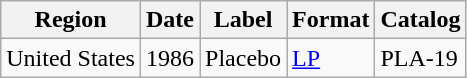<table class="wikitable">
<tr>
<th>Region</th>
<th>Date</th>
<th>Label</th>
<th>Format</th>
<th>Catalog</th>
</tr>
<tr>
<td>United States</td>
<td>1986</td>
<td>Placebo</td>
<td><a href='#'>LP</a></td>
<td>PLA-19</td>
</tr>
</table>
